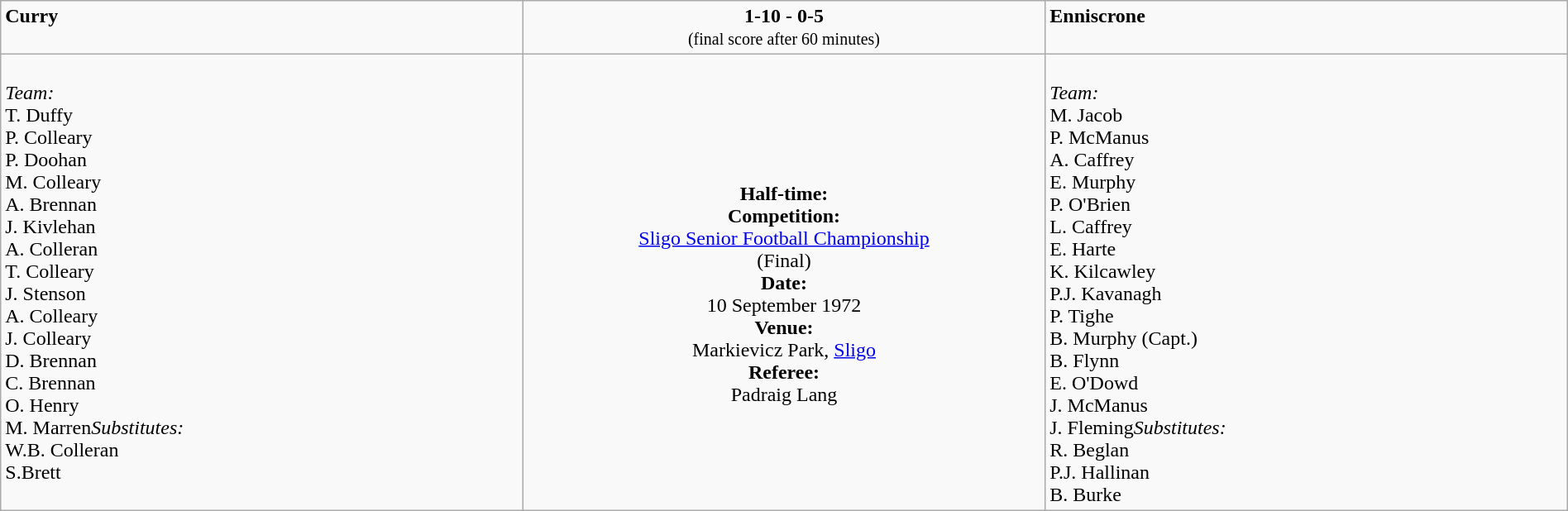<table border=0 class="wikitable" width=100%>
<tr>
<td width=33% valign=top><span><strong>Curry</strong></span><br><small></small></td>
<td width=33% valign=top align=center><span><strong>1-10 - 0-5</strong></span><br><small>(final score after 60 minutes)</small></td>
<td width=33% valign=top><span><strong>Enniscrone</strong></span><br><small></small></td>
</tr>
<tr>
<td valign=top><br><em>Team:</em>
<br>T. Duffy
<br>P. Colleary
<br>P. Doohan
<br>M. Colleary
<br>A. Brennan
<br>J. Kivlehan
<br>A. Colleran
<br>T. Colleary
<br>J. Stenson
<br>A. Colleary
<br>J. Colleary
<br>D. Brennan
<br>C. Brennan
<br>O. Henry
<br>M. Marren<em>Substitutes:</em>
<br>W.B. Colleran
<br>S.Brett</td>
<td valign=middle align=center><br><strong>Half-time:</strong><br><strong>Competition:</strong><br><a href='#'>Sligo Senior Football Championship</a><br>(Final)<br><strong>Date:</strong><br>10 September 1972<br><strong>Venue:</strong><br>Markievicz Park, <a href='#'>Sligo</a><br><strong>Referee:</strong><br>Padraig Lang<br></td>
<td valign=top><br><em>Team:</em>
<br>M. Jacob
<br>P. McManus
<br>A. Caffrey
<br>E. Murphy
<br>P. O'Brien
<br>L. Caffrey
<br>E. Harte
<br>K. Kilcawley
<br>P.J. Kavanagh
<br>P. Tighe
<br>B. Murphy (Capt.)
<br>B. Flynn
<br>E. O'Dowd
<br>J. McManus
<br>J. Fleming<em>Substitutes:</em>
<br>R. Beglan
<br>P.J. Hallinan
<br>B. Burke</td>
</tr>
</table>
